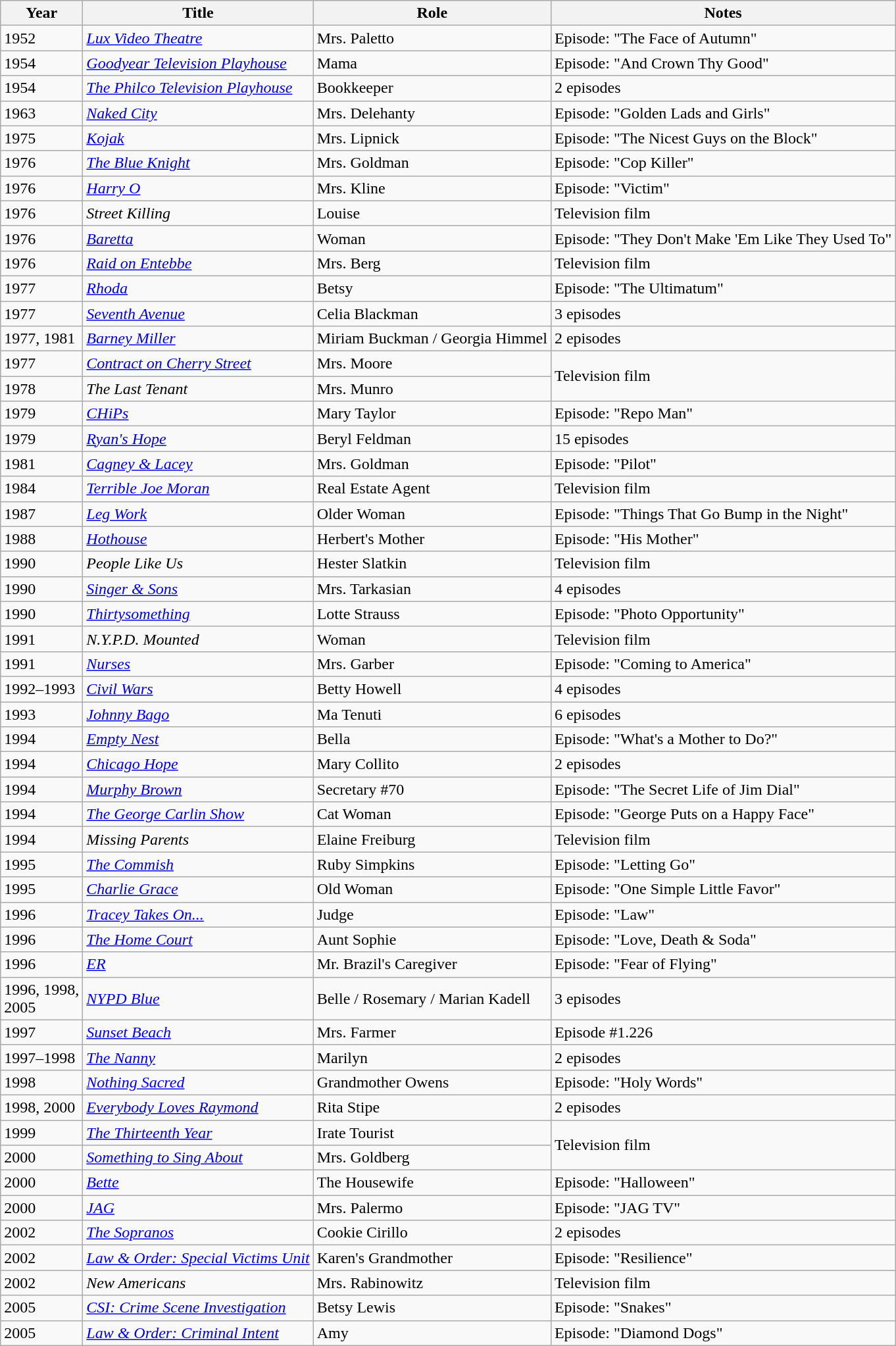<table class="wikitable sortable">
<tr>
<th>Year</th>
<th>Title</th>
<th>Role</th>
<th>Notes</th>
</tr>
<tr>
<td>1952</td>
<td><em><a href='#'>Lux Video Theatre</a></em></td>
<td>Mrs. Paletto</td>
<td>Episode: "The Face of Autumn"</td>
</tr>
<tr>
<td>1954</td>
<td><em><a href='#'>Goodyear Television Playhouse</a></em></td>
<td>Mama</td>
<td>Episode: "And Crown Thy Good"</td>
</tr>
<tr>
<td>1954</td>
<td><em><a href='#'>The Philco Television Playhouse</a></em></td>
<td>Bookkeeper</td>
<td>2 episodes</td>
</tr>
<tr>
<td>1963</td>
<td><a href='#'><em>Naked City</em></a></td>
<td>Mrs. Delehanty</td>
<td>Episode: "Golden Lads and Girls"</td>
</tr>
<tr>
<td>1975</td>
<td><em><a href='#'>Kojak</a></em></td>
<td>Mrs. Lipnick</td>
<td>Episode: "The Nicest Guys on the Block"</td>
</tr>
<tr>
<td>1976</td>
<td><a href='#'><em>The Blue Knight</em></a></td>
<td>Mrs. Goldman</td>
<td>Episode: "Cop Killer"</td>
</tr>
<tr>
<td>1976</td>
<td><em><a href='#'>Harry O</a></em></td>
<td>Mrs. Kline</td>
<td>Episode: "Victim"</td>
</tr>
<tr>
<td>1976</td>
<td><em>Street Killing</em></td>
<td>Louise</td>
<td>Television film</td>
</tr>
<tr>
<td>1976</td>
<td><em><a href='#'>Baretta</a></em></td>
<td>Woman</td>
<td>Episode: "They Don't Make 'Em Like They Used To"</td>
</tr>
<tr>
<td>1976</td>
<td><a href='#'><em>Raid on Entebbe</em></a></td>
<td>Mrs. Berg</td>
<td>Television film</td>
</tr>
<tr>
<td>1977</td>
<td><em><a href='#'>Rhoda</a></em></td>
<td>Betsy</td>
<td>Episode: "The Ultimatum"</td>
</tr>
<tr>
<td>1977</td>
<td><a href='#'><em>Seventh Avenue</em></a></td>
<td>Celia Blackman</td>
<td>3 episodes</td>
</tr>
<tr>
<td>1977, 1981</td>
<td><em><a href='#'>Barney Miller</a></em></td>
<td>Miriam Buckman / Georgia Himmel</td>
<td>2 episodes</td>
</tr>
<tr>
<td>1977</td>
<td><em><a href='#'>Contract on Cherry Street</a></em></td>
<td>Mrs. Moore</td>
<td rowspan="2">Television film</td>
</tr>
<tr>
<td>1978</td>
<td><em>The Last Tenant</em></td>
<td>Mrs. Munro</td>
</tr>
<tr>
<td>1979</td>
<td><em><a href='#'>CHiPs</a></em></td>
<td>Mary Taylor</td>
<td>Episode: "Repo Man"</td>
</tr>
<tr>
<td>1979</td>
<td><em><a href='#'>Ryan's Hope</a></em></td>
<td>Beryl Feldman</td>
<td>15 episodes</td>
</tr>
<tr>
<td>1981</td>
<td><em><a href='#'>Cagney & Lacey</a></em></td>
<td>Mrs. Goldman</td>
<td>Episode: "Pilot"</td>
</tr>
<tr>
<td>1984</td>
<td><em><a href='#'>Terrible Joe Moran</a></em></td>
<td>Real Estate Agent</td>
<td>Television film</td>
</tr>
<tr>
<td>1987</td>
<td><em><a href='#'>Leg Work</a></em></td>
<td>Older Woman</td>
<td>Episode: "Things That Go Bump in the Night"</td>
</tr>
<tr>
<td>1988</td>
<td><a href='#'><em>Hothouse</em></a></td>
<td>Herbert's Mother</td>
<td>Episode: "His Mother"</td>
</tr>
<tr>
<td>1990</td>
<td><em>People Like Us</em></td>
<td>Hester Slatkin</td>
<td>Television film</td>
</tr>
<tr>
<td>1990</td>
<td><em><a href='#'>Singer & Sons</a></em></td>
<td>Mrs. Tarkasian</td>
<td>4 episodes</td>
</tr>
<tr>
<td>1990</td>
<td><em><a href='#'>Thirtysomething</a></em></td>
<td>Lotte Strauss</td>
<td>Episode: "Photo Opportunity"</td>
</tr>
<tr>
<td>1991</td>
<td><em>N.Y.P.D. Mounted</em></td>
<td>Woman</td>
<td>Television film</td>
</tr>
<tr>
<td>1991</td>
<td><a href='#'><em>Nurses</em></a></td>
<td>Mrs. Garber</td>
<td>Episode: "Coming to America"</td>
</tr>
<tr>
<td>1992–1993</td>
<td><a href='#'><em>Civil Wars</em></a></td>
<td>Betty Howell</td>
<td>4 episodes</td>
</tr>
<tr>
<td>1993</td>
<td><em><a href='#'>Johnny Bago</a></em></td>
<td>Ma Tenuti</td>
<td>6 episodes</td>
</tr>
<tr>
<td>1994</td>
<td><em><a href='#'>Empty Nest</a></em></td>
<td>Bella</td>
<td>Episode: "What's a Mother to Do?"</td>
</tr>
<tr>
<td>1994</td>
<td><em><a href='#'>Chicago Hope</a></em></td>
<td>Mary Collito</td>
<td>2 episodes</td>
</tr>
<tr>
<td>1994</td>
<td><em><a href='#'>Murphy Brown</a></em></td>
<td>Secretary #70</td>
<td>Episode: "The Secret Life of Jim Dial"</td>
</tr>
<tr>
<td>1994</td>
<td><em><a href='#'>The George Carlin Show</a></em></td>
<td>Cat Woman</td>
<td>Episode: "George Puts on a Happy Face"</td>
</tr>
<tr>
<td>1994</td>
<td><em>Missing Parents</em></td>
<td>Elaine Freiburg</td>
<td>Television film</td>
</tr>
<tr>
<td>1995</td>
<td><em><a href='#'>The Commish</a></em></td>
<td>Ruby Simpkins</td>
<td>Episode: "Letting Go"</td>
</tr>
<tr>
<td>1995</td>
<td><a href='#'><em>Charlie Grace</em></a></td>
<td>Old Woman</td>
<td>Episode: "One Simple Little Favor"</td>
</tr>
<tr>
<td>1996</td>
<td><em><a href='#'>Tracey Takes On...</a></em></td>
<td>Judge</td>
<td>Episode: "Law"</td>
</tr>
<tr>
<td>1996</td>
<td><em><a href='#'>The Home Court</a></em></td>
<td>Aunt Sophie</td>
<td>Episode: "Love, Death & Soda"</td>
</tr>
<tr>
<td>1996</td>
<td><a href='#'><em>ER</em></a></td>
<td>Mr. Brazil's Caregiver</td>
<td>Episode: "Fear of Flying"</td>
</tr>
<tr>
<td>1996, 1998,<br>2005</td>
<td><em><a href='#'>NYPD Blue</a></em></td>
<td>Belle / Rosemary / Marian Kadell</td>
<td>3 episodes</td>
</tr>
<tr>
<td>1997</td>
<td><a href='#'><em>Sunset Beach</em></a></td>
<td>Mrs. Farmer</td>
<td>Episode #1.226</td>
</tr>
<tr>
<td>1997–1998</td>
<td><em><a href='#'>The Nanny</a></em></td>
<td>Marilyn</td>
<td>2 episodes</td>
</tr>
<tr>
<td>1998</td>
<td><a href='#'><em>Nothing Sacred</em></a></td>
<td>Grandmother Owens</td>
<td>Episode: "Holy Words"</td>
</tr>
<tr>
<td>1998, 2000</td>
<td><em><a href='#'>Everybody Loves Raymond</a></em></td>
<td>Rita Stipe</td>
<td>2 episodes</td>
</tr>
<tr>
<td>1999</td>
<td><em><a href='#'>The Thirteenth Year</a></em></td>
<td>Irate Tourist</td>
<td rowspan="2">Television film</td>
</tr>
<tr>
<td>2000</td>
<td><a href='#'><em>Something to Sing About</em></a></td>
<td>Mrs. Goldberg</td>
</tr>
<tr>
<td>2000</td>
<td><a href='#'><em>Bette</em></a></td>
<td>The Housewife</td>
<td>Episode: "Halloween"</td>
</tr>
<tr>
<td>2000</td>
<td><a href='#'><em>JAG</em></a></td>
<td>Mrs. Palermo</td>
<td>Episode: "JAG TV"</td>
</tr>
<tr>
<td>2002</td>
<td><em><a href='#'>The Sopranos</a></em></td>
<td>Cookie Cirillo</td>
<td>2 episodes</td>
</tr>
<tr>
<td>2002</td>
<td><em><a href='#'>Law & Order: Special Victims Unit</a></em></td>
<td>Karen's Grandmother</td>
<td>Episode: "Resilience"</td>
</tr>
<tr>
<td>2002</td>
<td><em>New Americans</em></td>
<td>Mrs. Rabinowitz</td>
<td>Television film</td>
</tr>
<tr>
<td>2005</td>
<td><em><a href='#'>CSI: Crime Scene Investigation</a></em></td>
<td>Betsy Lewis</td>
<td>Episode: "Snakes"</td>
</tr>
<tr>
<td>2005</td>
<td><em><a href='#'>Law & Order: Criminal Intent</a></em></td>
<td>Amy</td>
<td>Episode: "Diamond Dogs"</td>
</tr>
</table>
